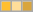<table class=wikitable style="font-size: 95%; text-align:center">
<tr>
<td bgcolor=ffbf2f></td>
<td bgcolor=ffdd99></td>
<td bgcolor=d9a53d></td>
</tr>
</table>
